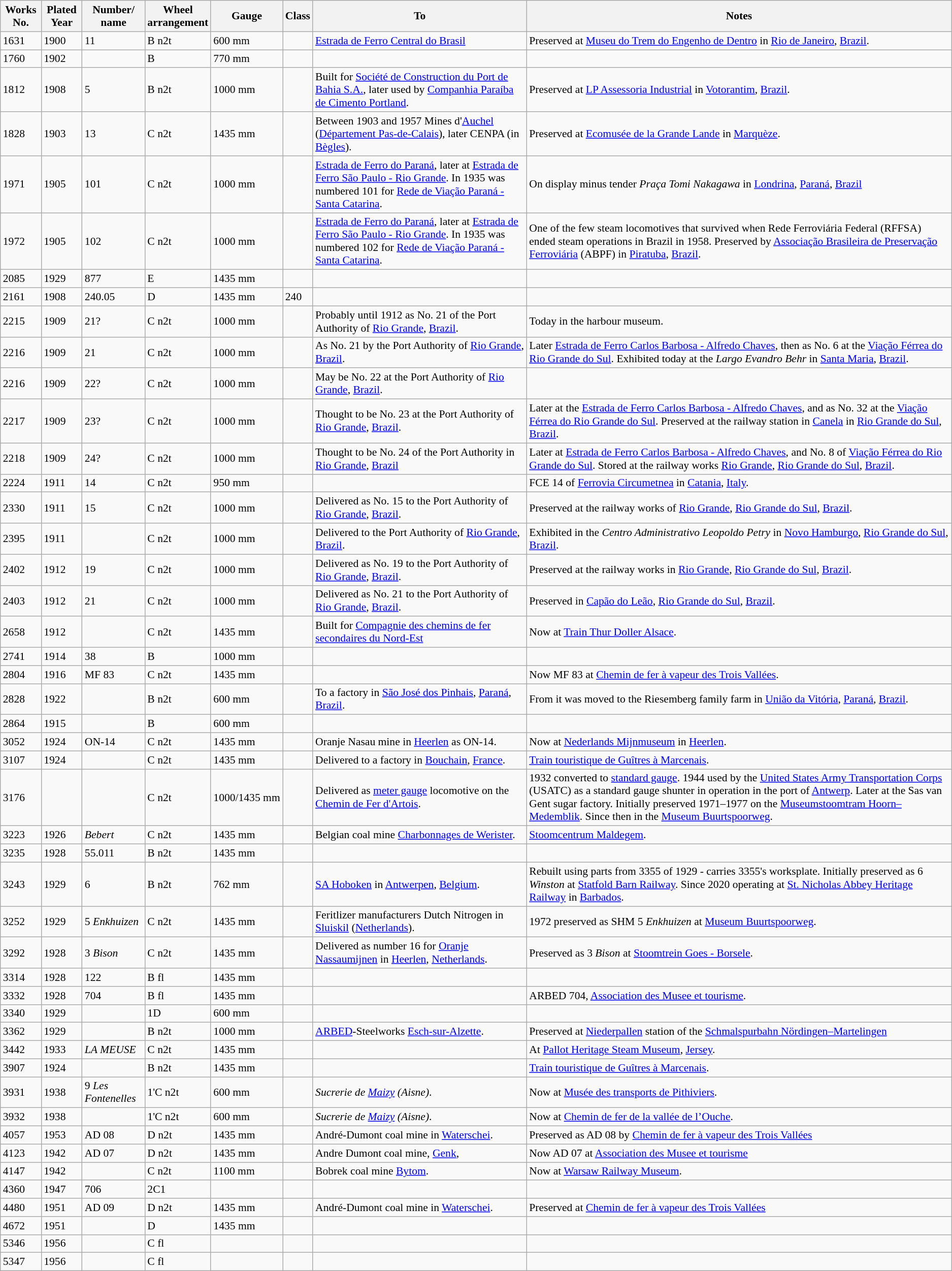<table class="wikitable sortable" style="font-size:90%;">
<tr>
<th>Works No.</th>
<th>Plated Year</th>
<th>Number/<br>name</th>
<th>Wheel<br>arrangement</th>
<th>Gauge</th>
<th>Class</th>
<th>To</th>
<th>Notes</th>
</tr>
<tr>
<td>1631</td>
<td>1900</td>
<td>11</td>
<td>B n2t</td>
<td>600 mm</td>
<td></td>
<td><a href='#'>Estrada de Ferro Central do Brasil</a></td>
<td>Preserved at <a href='#'>Museu do Trem do Engenho de Dentro</a> in <a href='#'>Rio de Janeiro</a>, <a href='#'>Brazil</a>.</td>
</tr>
<tr>
<td>1760</td>
<td>1902</td>
<td></td>
<td>B</td>
<td>770 mm</td>
<td></td>
<td></td>
<td></td>
</tr>
<tr>
<td>1812</td>
<td>1908</td>
<td>5</td>
<td>B n2t</td>
<td>1000 mm</td>
<td></td>
<td>Built for <a href='#'>Société de Construction du Port de Bahia S.A.</a>, later used by <a href='#'>Companhia Paraíba de Cimento Portland</a>.</td>
<td>Preserved at <a href='#'>LP Assessoria Industrial</a> in <a href='#'>Votorantim</a>, <a href='#'>Brazil</a>.</td>
</tr>
<tr>
<td>1828</td>
<td>1903</td>
<td>13</td>
<td>C n2t</td>
<td>1435 mm</td>
<td></td>
<td>Between 1903 and 1957 Mines d'<a href='#'>Auchel</a> (<a href='#'>Département Pas-de-Calais</a>), later CENPA (in <a href='#'>Bègles</a>).</td>
<td>Preserved at <a href='#'>Ecomusée de la Grande Lande</a> in <a href='#'>Marquèze</a>.</td>
</tr>
<tr>
<td>1971</td>
<td>1905</td>
<td>101</td>
<td>C n2t</td>
<td>1000 mm</td>
<td></td>
<td><a href='#'>Estrada de Ferro do Paraná</a>, later at <a href='#'>Estrada de Ferro São Paulo - Rio Grande</a>. In 1935 was numbered 101 for <a href='#'>Rede de Viação Paraná - Santa Catarina</a>.</td>
<td>On display minus tender <em>Praça Tomi Nakagawa</em> in <a href='#'>Londrina</a>, <a href='#'>Paraná</a>, <a href='#'>Brazil</a></td>
</tr>
<tr>
<td>1972</td>
<td>1905</td>
<td>102</td>
<td>C n2t</td>
<td>1000 mm</td>
<td></td>
<td><a href='#'>Estrada de Ferro do Paraná</a>, later at <a href='#'>Estrada de Ferro São Paulo - Rio Grande</a>. In 1935 was numbered 102 for <a href='#'>Rede de Viação Paraná - Santa Catarina</a>.</td>
<td>One of the few steam locomotives that survived when Rede Ferroviária Federal (RFFSA) ended steam operations in Brazil in 1958. Preserved by <a href='#'>Associação Brasileira de Preservação Ferroviária</a> (ABPF) in <a href='#'>Piratuba</a>, <a href='#'>Brazil</a>.</td>
</tr>
<tr>
<td>2085</td>
<td>1929</td>
<td>877</td>
<td>E</td>
<td>1435 mm</td>
<td></td>
<td></td>
<td></td>
</tr>
<tr>
<td>2161</td>
<td>1908</td>
<td>240.05</td>
<td>D</td>
<td>1435 mm</td>
<td>240</td>
<td></td>
<td></td>
</tr>
<tr>
<td>2215</td>
<td>1909</td>
<td>21?</td>
<td>C n2t</td>
<td>1000 mm</td>
<td></td>
<td>Probably until 1912 as No. 21 of the Port Authority of <a href='#'>Rio Grande</a>, <a href='#'>Brazil</a>.</td>
<td>Today in the harbour museum.</td>
</tr>
<tr>
<td>2216</td>
<td>1909</td>
<td>21</td>
<td>C n2t</td>
<td>1000 mm</td>
<td></td>
<td>As No. 21 by the Port Authority of <a href='#'>Rio Grande</a>, <a href='#'>Brazil</a>.</td>
<td>Later <a href='#'>Estrada de Ferro Carlos Barbosa - Alfredo Chaves</a>, then as No. 6 at the <a href='#'>Viação Férrea do Rio Grande do Sul</a>. Exhibited today at the <em>Largo Evandro Behr</em> in <a href='#'>Santa Maria</a>, <a href='#'>Brazil</a>.</td>
</tr>
<tr>
<td>2216</td>
<td>1909</td>
<td>22?</td>
<td>C n2t</td>
<td>1000 mm</td>
<td></td>
<td>May be No. 22 at the Port Authority of <a href='#'>Rio Grande</a>, <a href='#'>Brazil</a>.</td>
<td></td>
</tr>
<tr>
<td>2217</td>
<td>1909</td>
<td>23?</td>
<td>C n2t</td>
<td>1000 mm</td>
<td></td>
<td>Thought to be No. 23 at the Port Authority of <a href='#'>Rio Grande</a>, <a href='#'>Brazil</a>.</td>
<td>Later at the <a href='#'>Estrada de Ferro Carlos Barbosa - Alfredo Chaves</a>, and as No. 32 at the <a href='#'>Viação Férrea do Rio Grande do Sul</a>. Preserved at the railway station in <a href='#'>Canela</a> in <a href='#'>Rio Grande do Sul</a>, <a href='#'>Brazil</a>.</td>
</tr>
<tr>
<td>2218</td>
<td>1909</td>
<td>24?</td>
<td>C n2t</td>
<td>1000 mm</td>
<td></td>
<td>Thought to be No. 24 of the Port Authority in <a href='#'>Rio Grande</a>, <a href='#'>Brazil</a></td>
<td> Later at <a href='#'>Estrada de Ferro Carlos Barbosa - Alfredo Chaves</a>, and No. 8 of <a href='#'>Viação Férrea do Rio Grande do Sul</a>. Stored at the railway works <a href='#'>Rio Grande</a>, <a href='#'>Rio Grande do Sul</a>, <a href='#'>Brazil</a>.</td>
</tr>
<tr>
<td>2224</td>
<td>1911</td>
<td>14</td>
<td>C n2t</td>
<td>950 mm</td>
<td></td>
<td></td>
<td> FCE 14 of <a href='#'>Ferrovia Circumetnea</a> in <a href='#'>Catania</a>, <a href='#'>Italy</a>.</td>
</tr>
<tr>
<td>2330</td>
<td>1911</td>
<td>15</td>
<td>C n2t</td>
<td>1000 mm</td>
<td></td>
<td>Delivered as No. 15 to the Port Authority of <a href='#'>Rio Grande</a>, <a href='#'>Brazil</a>.</td>
<td>Preserved at the railway works of <a href='#'>Rio Grande</a>, <a href='#'>Rio Grande do Sul</a>, <a href='#'>Brazil</a>.</td>
</tr>
<tr>
<td>2395</td>
<td>1911</td>
<td></td>
<td>C n2t</td>
<td>1000 mm</td>
<td></td>
<td>Delivered to the Port Authority of <a href='#'>Rio Grande</a>, <a href='#'>Brazil</a>.</td>
<td>Exhibited in the <em>Centro Administrativo Leopoldo Petry</em> in <a href='#'>Novo Hamburgo</a>, <a href='#'>Rio Grande do Sul</a>, <a href='#'>Brazil</a>.</td>
</tr>
<tr>
<td>2402</td>
<td>1912</td>
<td>19</td>
<td>C n2t</td>
<td>1000 mm</td>
<td></td>
<td>Delivered as No. 19 to the Port Authority of <a href='#'>Rio Grande</a>, <a href='#'>Brazil</a>.</td>
<td>Preserved at the railway works in <a href='#'>Rio Grande</a>, <a href='#'>Rio Grande do Sul</a>, <a href='#'>Brazil</a>.</td>
</tr>
<tr>
<td>2403</td>
<td>1912</td>
<td>21</td>
<td>C n2t</td>
<td>1000 mm</td>
<td></td>
<td>Delivered as No. 21 to the Port Authority of <a href='#'>Rio Grande</a>, <a href='#'>Brazil</a>.</td>
<td>Preserved in <a href='#'>Capão do Leão</a>, <a href='#'>Rio Grande do Sul</a>, <a href='#'>Brazil</a>.</td>
</tr>
<tr>
<td>2658</td>
<td>1912</td>
<td></td>
<td>C n2t</td>
<td>1435 mm</td>
<td></td>
<td>Built for <a href='#'>Compagnie des chemins de fer secondaires du Nord-Est</a></td>
<td> Now at <a href='#'>Train Thur Doller Alsace</a>.</td>
</tr>
<tr>
<td>2741</td>
<td>1914</td>
<td>38</td>
<td>B</td>
<td>1000 mm</td>
<td></td>
<td></td>
<td></td>
</tr>
<tr>
<td>2804</td>
<td>1916</td>
<td>MF 83</td>
<td>C n2t</td>
<td>1435 mm</td>
<td></td>
<td></td>
<td>Now MF 83 at <a href='#'>Chemin de fer à vapeur des Trois Vallées</a>.</td>
</tr>
<tr>
<td>2828</td>
<td>1922</td>
<td></td>
<td>B n2t</td>
<td>600 mm</td>
<td></td>
<td>To a factory in <a href='#'>São José dos Pinhais</a>, <a href='#'>Paraná</a>, <a href='#'>Brazil</a>.</td>
<td>From it was moved to the Riesemberg family farm in <a href='#'>União da Vitória</a>, <a href='#'>Paraná</a>, <a href='#'>Brazil</a>.</td>
</tr>
<tr>
<td>2864</td>
<td>1915</td>
<td></td>
<td>B</td>
<td>600 mm</td>
<td></td>
<td></td>
<td></td>
</tr>
<tr>
<td>3052</td>
<td>1924</td>
<td>ON-14</td>
<td>C n2t</td>
<td>1435 mm</td>
<td></td>
<td>Oranje Nasau mine in <a href='#'>Heerlen</a> as ON-14.</td>
<td> Now at <a href='#'>Nederlands Mijnmuseum</a> in <a href='#'>Heerlen</a>.</td>
</tr>
<tr>
<td>3107</td>
<td>1924</td>
<td></td>
<td>C n2t</td>
<td>1435 mm</td>
<td></td>
<td>Delivered to a factory in <a href='#'>Bouchain</a>, <a href='#'>France</a>.</td>
<td> <a href='#'>Train touristique de Guîtres à Marcenais</a>.</td>
</tr>
<tr>
<td>3176</td>
<td></td>
<td></td>
<td>C n2t</td>
<td>1000/1435 mm</td>
<td></td>
<td>Delivered as <a href='#'>meter gauge</a> locomotive on the <a href='#'>Chemin de Fer d'Artois</a>.</td>
<td> 1932 converted to <a href='#'>standard gauge</a>. 1944 used by the <a href='#'>United States Army Transportation Corps</a> (USATC) as a standard gauge shunter in operation in the port of <a href='#'>Antwerp</a>. Later at the Sas van Gent sugar factory. Initially preserved 1971–1977 on the <a href='#'>Museumstoomtram Hoorn–Medemblik</a>. Since then in the <a href='#'>Museum Buurtspoorweg</a>.</td>
</tr>
<tr>
<td>3223</td>
<td>1926</td>
<td><em>Bebert</em></td>
<td>C n2t</td>
<td>1435 mm</td>
<td></td>
<td>Belgian coal mine <a href='#'>Charbonnages de Werister</a>.</td>
<td>  <a href='#'>Stoomcentrum Maldegem</a>.</td>
</tr>
<tr>
<td>3235</td>
<td>1928</td>
<td>55.011</td>
<td>B n2t</td>
<td>1435 mm</td>
<td></td>
<td></td>
<td></td>
</tr>
<tr>
<td>3243</td>
<td>1929</td>
<td>6</td>
<td>B n2t</td>
<td>762 mm</td>
<td></td>
<td><a href='#'>SA Hoboken</a> in <a href='#'>Antwerpen</a>, <a href='#'>Belgium</a>.</td>
<td> Rebuilt using parts from 3355 of 1929 - carries 3355's worksplate. Initially preserved as 6 <em>Winston</em> at <a href='#'>Statfold Barn Railway</a>. Since 2020 operating at <a href='#'>St. Nicholas Abbey Heritage Railway</a> in <a href='#'>Barbados</a>.</td>
</tr>
<tr>
<td>3252</td>
<td>1929</td>
<td>5 <em>Enkhuizen</em></td>
<td>C n2t</td>
<td>1435 mm</td>
<td></td>
<td>Feritlizer manufacturers Dutch Nitrogen in <a href='#'>Sluiskil</a> (<a href='#'>Netherlands</a>).</td>
<td> 1972 preserved as SHM 5 <em>Enkhuizen</em> at <a href='#'>Museum Buurtspoorweg</a>.</td>
</tr>
<tr>
<td>3292</td>
<td>1928</td>
<td>3 <em>Bison</em></td>
<td>C n2t</td>
<td>1435 mm</td>
<td></td>
<td>Delivered as number 16 for <a href='#'>Oranje Nassaumijnen</a> in <a href='#'>Heerlen</a>, <a href='#'>Netherlands</a>.</td>
<td>Preserved as 3 <em>Bison</em> at <a href='#'>Stoomtrein Goes - Borsele</a>. </td>
</tr>
<tr>
<td>3314</td>
<td>1928</td>
<td>122</td>
<td>B fl</td>
<td>1435 mm</td>
<td></td>
<td></td>
<td></td>
</tr>
<tr>
<td>3332</td>
<td>1928</td>
<td>704</td>
<td>B fl</td>
<td>1435 mm</td>
<td></td>
<td></td>
<td> ARBED 704, <a href='#'>Association des Musee et tourisme</a>.</td>
</tr>
<tr>
<td>3340</td>
<td>1929</td>
<td></td>
<td>1D</td>
<td>600 mm</td>
<td></td>
<td></td>
<td></td>
</tr>
<tr>
<td>3362</td>
<td>1929</td>
<td></td>
<td>B n2t</td>
<td>1000 mm</td>
<td></td>
<td><a href='#'>ARBED</a>-Steelworks <a href='#'>Esch-sur-Alzette</a>.</td>
<td>Preserved at <a href='#'>Niederpallen</a> station of the <a href='#'>Schmalspurbahn Nördingen–Martelingen</a> </td>
</tr>
<tr>
<td>3442</td>
<td>1933</td>
<td><em>LA MEUSE</em></td>
<td>C n2t</td>
<td>1435 mm</td>
<td></td>
<td></td>
<td>At <a href='#'>Pallot Heritage Steam Museum</a>, <a href='#'>Jersey</a>.</td>
</tr>
<tr>
<td>3907</td>
<td>1924</td>
<td></td>
<td>B n2t</td>
<td>1435 mm</td>
<td></td>
<td></td>
<td><a href='#'>Train touristique de Guîtres à Marcenais</a>.</td>
</tr>
<tr>
<td>3931</td>
<td>1938</td>
<td>9 <em>Les Fontenelles</em></td>
<td>1'C n2t</td>
<td>600 mm</td>
<td></td>
<td><em>Sucrerie de <a href='#'>Maizy</a> (Aisne)</em>.</td>
<td> Now at <a href='#'>Musée des transports de Pithiviers</a>.</td>
</tr>
<tr>
<td>3932</td>
<td>1938</td>
<td></td>
<td>1'C n2t</td>
<td>600 mm</td>
<td></td>
<td><em>Sucrerie de <a href='#'>Maizy</a> (Aisne)</em>.</td>
<td>Now at <a href='#'>Chemin de fer de la vallée de l’Ouche</a>. </td>
</tr>
<tr>
<td>4057</td>
<td>1953</td>
<td>AD 08</td>
<td>D n2t</td>
<td>1435 mm</td>
<td></td>
<td>André-Dumont coal mine in <a href='#'>Waterschei</a>.</td>
<td>Preserved as AD 08 by <a href='#'>Chemin de fer à vapeur des Trois Vallées</a></td>
</tr>
<tr>
<td>4123</td>
<td>1942</td>
<td>AD 07</td>
<td>D n2t</td>
<td>1435 mm</td>
<td></td>
<td>Andre Dumont coal mine, <a href='#'>Genk</a>,</td>
<td>Now AD 07 at <a href='#'>Association des Musee et tourisme</a> </td>
</tr>
<tr>
<td>4147</td>
<td>1942</td>
<td></td>
<td>C n2t</td>
<td>1100 mm</td>
<td></td>
<td>Bobrek coal mine <a href='#'>Bytom</a>.</td>
<td>Now at <a href='#'>Warsaw Railway Museum</a>. </td>
</tr>
<tr>
<td>4360</td>
<td>1947</td>
<td>706</td>
<td>2C1</td>
<td></td>
<td></td>
<td></td>
<td></td>
</tr>
<tr>
<td>4480</td>
<td>1951</td>
<td>AD 09</td>
<td>D n2t</td>
<td>1435 mm</td>
<td></td>
<td>André-Dumont coal mine in <a href='#'>Waterschei</a>.</td>
<td>Preserved at <a href='#'>Chemin de fer à vapeur des Trois Vallées</a></td>
</tr>
<tr>
<td>4672</td>
<td>1951</td>
<td></td>
<td>D</td>
<td>1435 mm</td>
<td></td>
<td></td>
<td></td>
</tr>
<tr>
<td>5346</td>
<td>1956</td>
<td></td>
<td>C fl</td>
<td></td>
<td></td>
<td></td>
<td></td>
</tr>
<tr>
<td>5347</td>
<td>1956</td>
<td></td>
<td>C fl</td>
<td></td>
<td></td>
<td></td>
<td></td>
</tr>
</table>
